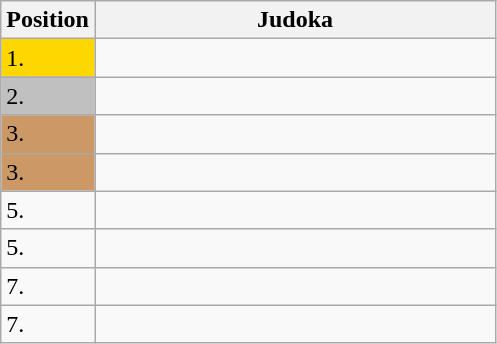<table class=wikitable>
<tr>
<th>Position</th>
<th width=260>Judoka</th>
</tr>
<tr>
<td bgcolor=gold>1.</td>
<td></td>
</tr>
<tr>
<td bgcolor=silver>2.</td>
<td></td>
</tr>
<tr>
<td bgcolor=CC9966>3.</td>
<td></td>
</tr>
<tr>
<td bgcolor=CC9966>3.</td>
<td></td>
</tr>
<tr>
<td>5.</td>
<td></td>
</tr>
<tr>
<td>5.</td>
<td></td>
</tr>
<tr>
<td>7.</td>
<td></td>
</tr>
<tr>
<td>7.</td>
<td></td>
</tr>
</table>
